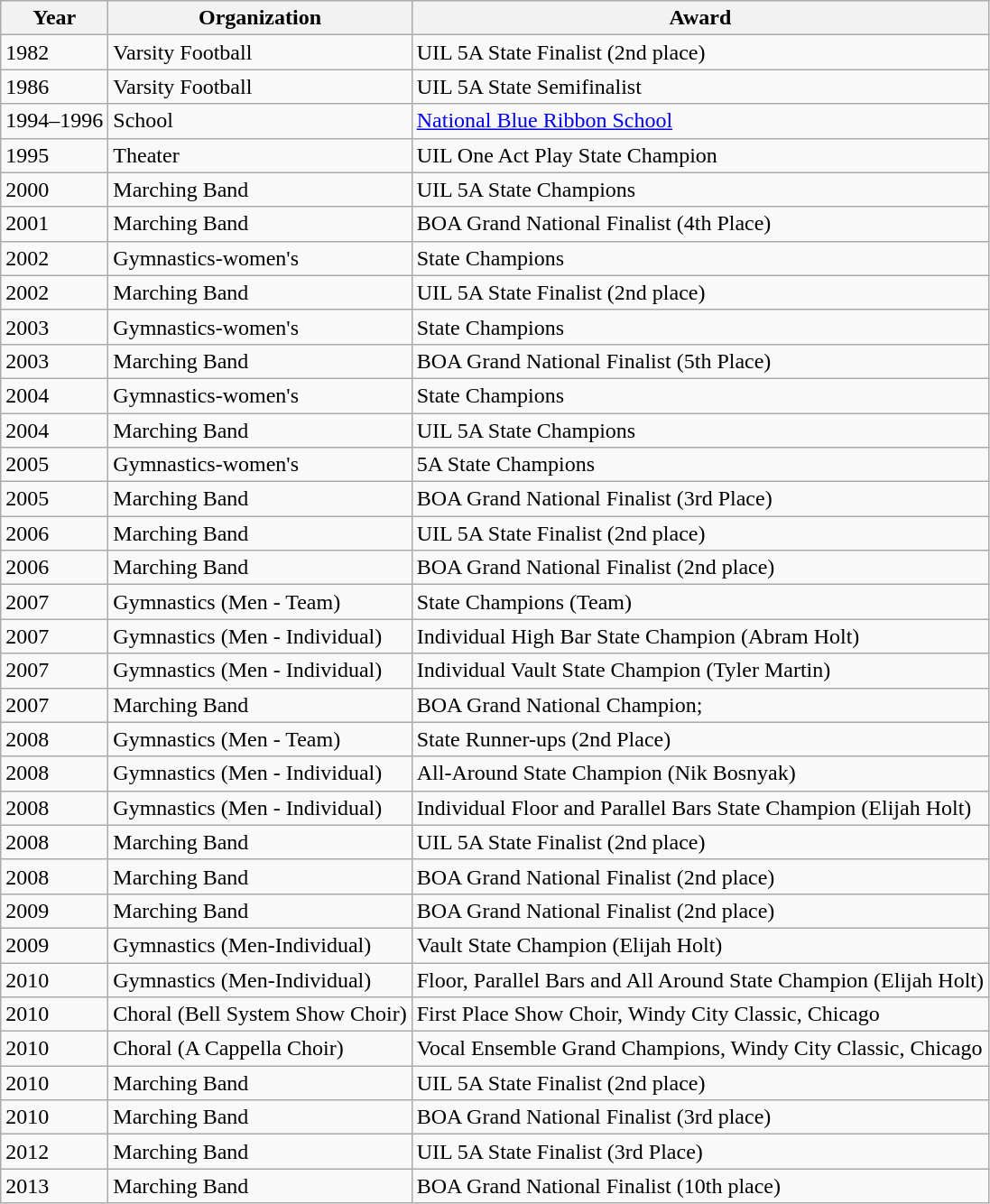<table class="wikitable">
<tr>
<th>Year</th>
<th>Organization</th>
<th>Award</th>
</tr>
<tr>
<td>1982</td>
<td>Varsity Football</td>
<td>UIL 5A State Finalist (2nd place)</td>
</tr>
<tr>
<td>1986</td>
<td>Varsity Football</td>
<td>UIL 5A State Semifinalist</td>
</tr>
<tr>
<td>1994–1996</td>
<td>School</td>
<td><a href='#'>National Blue Ribbon School</a></td>
</tr>
<tr>
<td>1995</td>
<td>Theater</td>
<td>UIL One Act Play State Champion</td>
</tr>
<tr>
<td>2000</td>
<td>Marching Band</td>
<td>UIL 5A State Champions</td>
</tr>
<tr>
<td>2001</td>
<td>Marching Band</td>
<td>BOA Grand National Finalist (4th Place)</td>
</tr>
<tr>
<td>2002</td>
<td>Gymnastics-women's</td>
<td>State Champions</td>
</tr>
<tr>
<td>2002</td>
<td>Marching Band</td>
<td>UIL 5A State Finalist (2nd place)</td>
</tr>
<tr>
<td>2003</td>
<td>Gymnastics-women's</td>
<td>State Champions</td>
</tr>
<tr>
<td>2003</td>
<td>Marching Band</td>
<td>BOA Grand National Finalist (5th Place)</td>
</tr>
<tr>
<td>2004</td>
<td>Gymnastics-women's</td>
<td>State Champions</td>
</tr>
<tr>
<td>2004</td>
<td>Marching Band</td>
<td>UIL 5A State Champions</td>
</tr>
<tr>
<td>2005</td>
<td>Gymnastics-women's</td>
<td>5A State Champions</td>
</tr>
<tr>
<td>2005</td>
<td>Marching Band</td>
<td>BOA Grand National Finalist (3rd Place)</td>
</tr>
<tr>
<td>2006</td>
<td>Marching Band</td>
<td>UIL 5A State Finalist (2nd place)</td>
</tr>
<tr>
<td>2006</td>
<td>Marching Band</td>
<td>BOA Grand National Finalist (2nd place)</td>
</tr>
<tr>
<td>2007</td>
<td>Gymnastics (Men - Team)</td>
<td>State Champions (Team)</td>
</tr>
<tr>
<td>2007</td>
<td>Gymnastics (Men - Individual)</td>
<td>Individual High Bar State Champion (Abram Holt)</td>
</tr>
<tr>
<td>2007</td>
<td>Gymnastics (Men - Individual)</td>
<td>Individual Vault State Champion (Tyler Martin)</td>
</tr>
<tr>
<td>2007</td>
<td>Marching Band</td>
<td>BOA Grand National Champion;</td>
</tr>
<tr>
<td>2008</td>
<td>Gymnastics (Men - Team)</td>
<td>State Runner-ups (2nd Place)</td>
</tr>
<tr>
<td>2008</td>
<td>Gymnastics (Men - Individual)</td>
<td>All-Around State Champion (Nik Bosnyak)</td>
</tr>
<tr>
<td>2008</td>
<td>Gymnastics (Men - Individual)</td>
<td>Individual Floor and Parallel Bars State Champion (Elijah Holt)</td>
</tr>
<tr>
<td>2008</td>
<td>Marching Band</td>
<td>UIL 5A State Finalist (2nd place)</td>
</tr>
<tr>
<td>2008</td>
<td>Marching Band</td>
<td>BOA Grand National Finalist (2nd place)</td>
</tr>
<tr>
<td>2009</td>
<td>Marching Band</td>
<td>BOA Grand National Finalist (2nd place)</td>
</tr>
<tr>
<td>2009</td>
<td>Gymnastics (Men-Individual)</td>
<td>Vault State Champion (Elijah Holt)</td>
</tr>
<tr>
<td>2010</td>
<td>Gymnastics (Men-Individual)</td>
<td>Floor, Parallel Bars and All Around State Champion (Elijah Holt)</td>
</tr>
<tr>
<td>2010</td>
<td>Choral (Bell System Show Choir)</td>
<td>First Place Show Choir, Windy City Classic, Chicago</td>
</tr>
<tr>
<td>2010</td>
<td>Choral (A Cappella Choir)</td>
<td>Vocal Ensemble Grand Champions, Windy City Classic, Chicago</td>
</tr>
<tr>
<td>2010</td>
<td>Marching Band</td>
<td>UIL 5A State Finalist (2nd place)</td>
</tr>
<tr>
<td>2010</td>
<td>Marching Band</td>
<td>BOA Grand National Finalist (3rd place)</td>
</tr>
<tr>
<td>2012</td>
<td>Marching Band</td>
<td>UIL 5A State Finalist (3rd Place)</td>
</tr>
<tr>
<td>2013</td>
<td>Marching Band</td>
<td>BOA Grand National Finalist (10th place)</td>
</tr>
</table>
